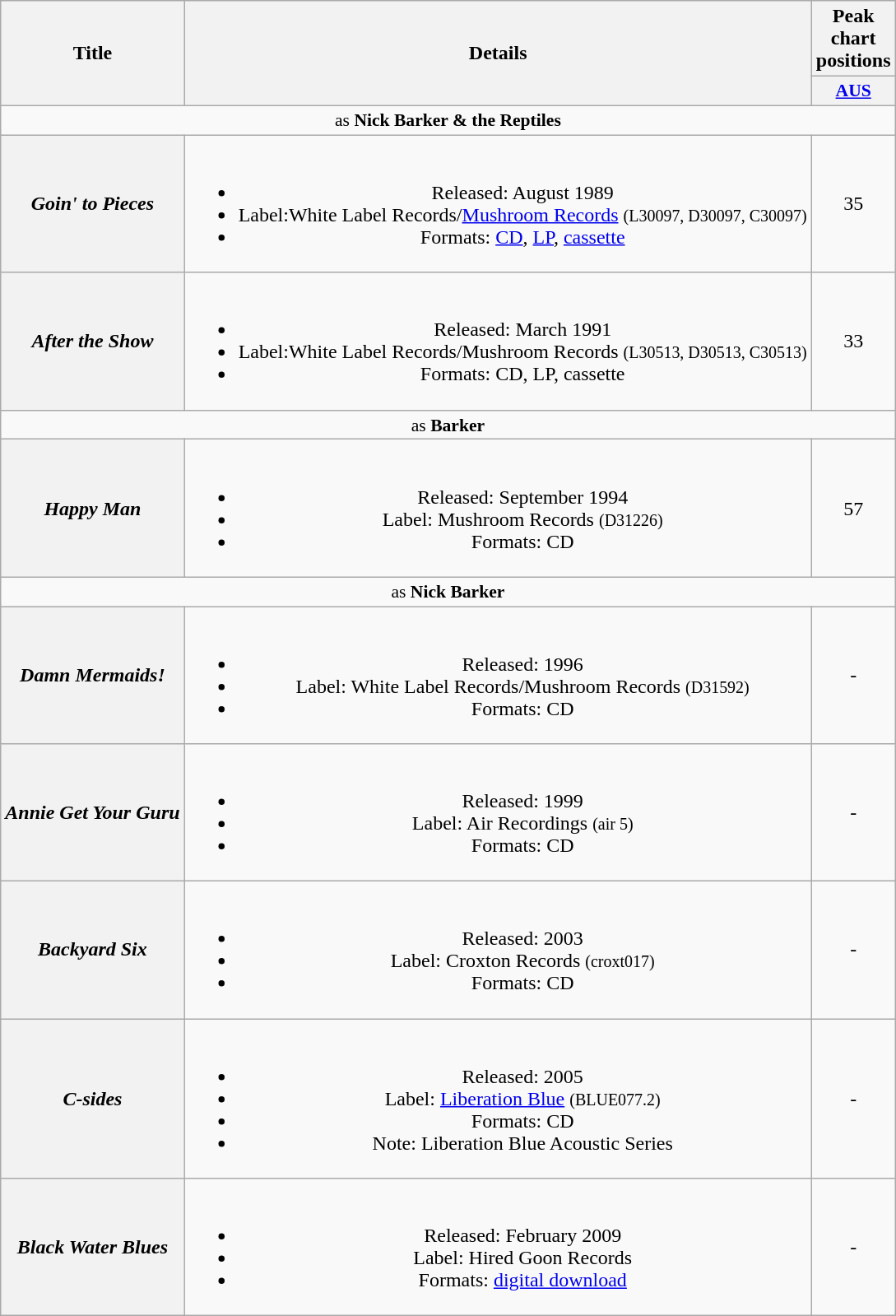<table class="wikitable plainrowheaders" style="text-align:center;">
<tr>
<th scope="col" rowspan="2">Title</th>
<th scope="col" rowspan="2">Details</th>
<th scope="col" colspan="1">Peak chart positions</th>
</tr>
<tr>
<th scope="col" style="width:3em;font-size:90%;"><a href='#'>AUS</a></th>
</tr>
<tr>
<td colspan="13" style="font-size:90%">as <strong>Nick Barker & the Reptiles</strong></td>
</tr>
<tr>
<th scope="row"><em>Goin' to Pieces</em></th>
<td><br><ul><li>Released: August 1989</li><li>Label:White Label Records/<a href='#'>Mushroom Records</a> <small>(L30097, D30097, C30097)</small></li><li>Formats: <a href='#'>CD</a>, <a href='#'>LP</a>, <a href='#'>cassette</a></li></ul></td>
<td>35</td>
</tr>
<tr>
<th scope="row"><em>After the Show</em></th>
<td><br><ul><li>Released: March 1991</li><li>Label:White Label Records/Mushroom Records <small>(L30513, D30513, C30513)</small></li><li>Formats: CD, LP, cassette</li></ul></td>
<td>33</td>
</tr>
<tr>
<td colspan="13" style="font-size:90%">as <strong>Barker</strong></td>
</tr>
<tr>
<th scope="row"><em>Happy Man</em></th>
<td><br><ul><li>Released: September 1994</li><li>Label: Mushroom Records <small>(D31226)</small></li><li>Formats: CD</li></ul></td>
<td>57</td>
</tr>
<tr>
<td colspan="13" style="font-size:90%">as <strong>Nick Barker</strong></td>
</tr>
<tr>
<th scope="row"><em>Damn Mermaids!</em></th>
<td><br><ul><li>Released: 1996</li><li>Label: White Label Records/Mushroom Records <small>(D31592)</small></li><li>Formats: CD</li></ul></td>
<td>-</td>
</tr>
<tr>
<th scope="row"><em>Annie Get Your Guru</em></th>
<td><br><ul><li>Released: 1999</li><li>Label: Air Recordings <small>(air 5)</small></li><li>Formats: CD</li></ul></td>
<td>-</td>
</tr>
<tr>
<th scope="row"><em>Backyard Six</em></th>
<td><br><ul><li>Released: 2003</li><li>Label: Croxton Records <small>(croxt017)</small></li><li>Formats: CD</li></ul></td>
<td>-</td>
</tr>
<tr>
<th scope="row"><em>C-sides</em></th>
<td><br><ul><li>Released: 2005</li><li>Label: <a href='#'>Liberation Blue</a> <small>(BLUE077.2)</small></li><li>Formats: CD</li><li>Note: Liberation Blue Acoustic Series</li></ul></td>
<td>-</td>
</tr>
<tr>
<th scope="row"><em>Black Water Blues</em></th>
<td><br><ul><li>Released: February 2009</li><li>Label: Hired Goon Records</li><li>Formats: <a href='#'>digital download</a></li></ul></td>
<td>-</td>
</tr>
</table>
